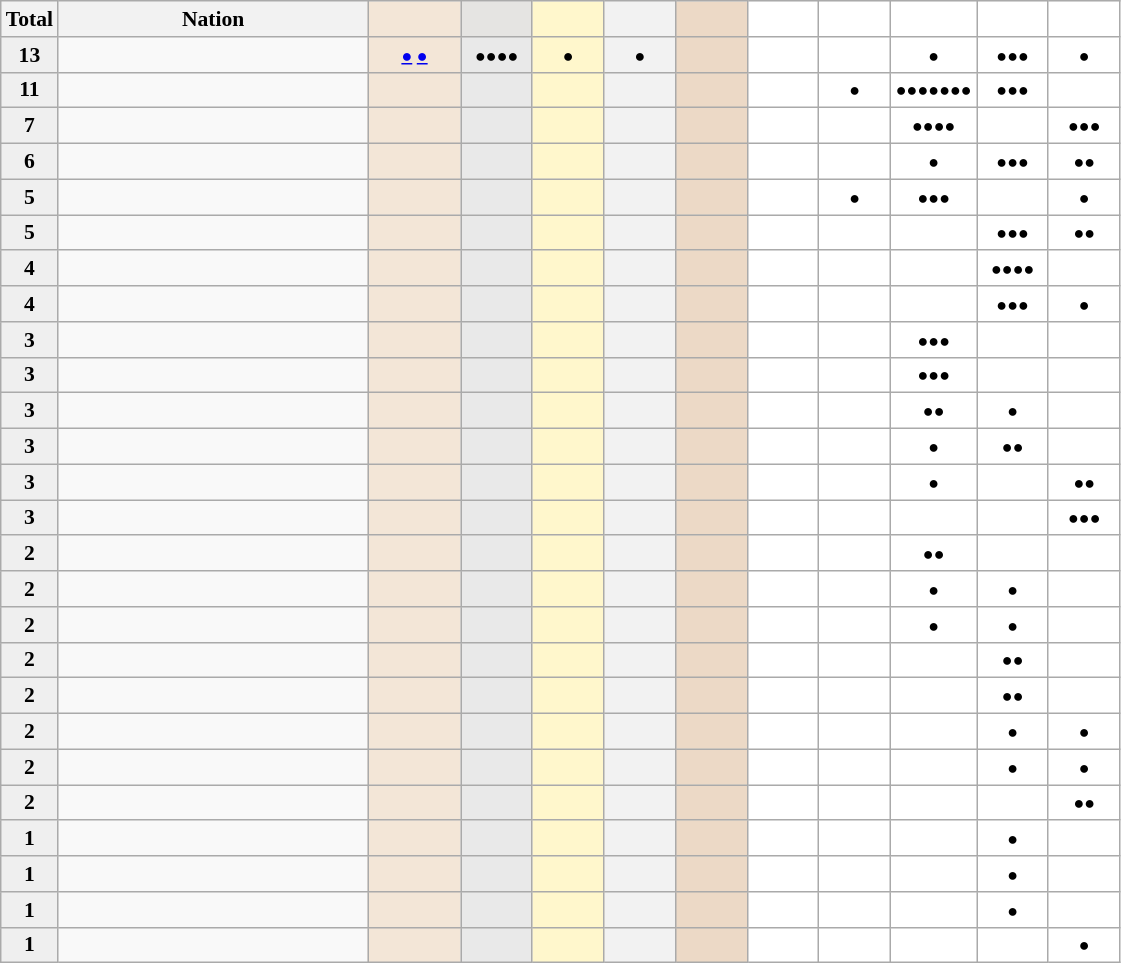<table class="sortable wikitable" style="font-size:90%">
<tr>
<th width="30">Total</th>
<th width="200">Nation</th>
<th width="55" style="background:#F3E6D7;"></th>
<th width="41" style="background:#E5E4E2;"></th>
<th width="41" style="background:#fff7cc;"></th>
<th width="41" style="background:#f2f2f2;"></th>
<th width="41" style="background:#ecd9c6;"></th>
<th width="41" style="background:#fff;"></th>
<th width="41" style="background:#fff;"></th>
<th width="41" style="background:#fff;"></th>
<th width="41" style="background:#fff;"></th>
<th width="41" style="background:#fff;"></th>
</tr>
<tr align="center">
<td style="background:#efefef;"><strong>13</strong></td>
<td align="left"></td>
<td style="background:#F3E6D7;"> <small><a href='#'>●</a> <a href='#'>●</a></small></td>
<td style="background:#E9E9E9;"> <small>●●●●</small></td>
<td style="background:#fff7cc;"> <small>●</small></td>
<td style="background:#f2f2f2;"> <small>●</small></td>
<td style="background:#ecd9c6;"> <small> </small></td>
<td style="background:#fff;"> <small> </small></td>
<td style="background:#fff;"> <small> </small></td>
<td style="background:#fff;"> <small>●</small></td>
<td style="background:#fff;"> <small>●●●</small></td>
<td style="background:#fff;"> <small>●</small></td>
</tr>
<tr align="center">
<td style="background:#efefef;"><strong>11</strong></td>
<td align="left"></td>
<td style="background:#F3E6D7;"> <small> </small></td>
<td style="background:#E9E9E9;"> <small> </small></td>
<td style="background:#fff7cc;"> <small> </small></td>
<td style="background:#f2f2f2;"> <small> </small></td>
<td style="background:#ecd9c6;"> <small> </small></td>
<td style="background:#fff;"> <small> </small></td>
<td style="background:#fff;"> <small>●</small></td>
<td style="background:#fff;"> <small>●●●●●●●</small></td>
<td style="background:#fff;"> <small>●●●</small></td>
<td style="background:#fff;"> <small> </small></td>
</tr>
<tr align="center">
<td style="background:#efefef;"><strong>7</strong></td>
<td align="left"></td>
<td style="background:#F3E6D7;"> <small> </small></td>
<td style="background:#E9E9E9;"> <small> </small></td>
<td style="background:#fff7cc;"> <small> </small></td>
<td style="background:#f2f2f2;"> <small> </small></td>
<td style="background:#ecd9c6;"> <small> </small></td>
<td style="background:#fff;"> <small> </small></td>
<td style="background:#fff;"> <small> </small></td>
<td style="background:#fff;"> <small>●●●●</small></td>
<td style="background:#fff;"> <small> </small></td>
<td style="background:#fff;"> <small>●●●</small></td>
</tr>
<tr align="center">
<td style="background:#efefef;"><strong>6</strong></td>
<td align="left"></td>
<td style="background:#F3E6D7;"> <small> </small></td>
<td style="background:#E9E9E9;"> <small> </small></td>
<td style="background:#fff7cc;"> <small> </small></td>
<td style="background:#f2f2f2;"> <small> </small></td>
<td style="background:#ecd9c6;"> <small> </small></td>
<td style="background:#fff;"> <small> </small></td>
<td style="background:#fff;"> <small> </small></td>
<td style="background:#fff;"> <small>●</small></td>
<td style="background:#fff;"> <small>●●●</small></td>
<td style="background:#fff;"> <small>●●</small></td>
</tr>
<tr align="center">
<td style="background:#efefef;"><strong>5</strong></td>
<td align="left"></td>
<td style="background:#F3E6D7;"> <small> </small></td>
<td style="background:#E9E9E9;"> <small> </small></td>
<td style="background:#fff7cc;"> <small> </small></td>
<td style="background:#f2f2f2;"> <small> </small></td>
<td style="background:#ecd9c6;"> <small> </small></td>
<td style="background:#fff;"> <small> </small></td>
<td style="background:#fff;"> <small>●</small></td>
<td style="background:#fff;"> <small>●●●</small></td>
<td style="background:#fff;"> <small> </small></td>
<td style="background:#fff;"> <small>●</small></td>
</tr>
<tr align="center">
<td style="background:#efefef;"><strong>5</strong></td>
<td align="left"></td>
<td style="background:#F3E6D7;"> <small> </small></td>
<td style="background:#E9E9E9;"> <small> </small></td>
<td style="background:#fff7cc;"> <small> </small></td>
<td style="background:#f2f2f2;"> <small> </small></td>
<td style="background:#ecd9c6;"> <small> </small></td>
<td style="background:#fff;"> <small> </small></td>
<td style="background:#fff;"> <small> </small></td>
<td style="background:#fff;"> <small> </small></td>
<td style="background:#fff;"> <small>●●●</small></td>
<td style="background:#fff;"> <small>●●</small></td>
</tr>
<tr align="center">
<td style="background:#efefef;"><strong>4</strong></td>
<td align="left"></td>
<td style="background:#F3E6D7;"> <small> </small></td>
<td style="background:#E9E9E9;"> <small> </small></td>
<td style="background:#fff7cc;"> <small> </small></td>
<td style="background:#f2f2f2;"> <small> </small></td>
<td style="background:#ecd9c6;"> <small> </small></td>
<td style="background:#fff;"> <small> </small></td>
<td style="background:#fff;"> <small> </small></td>
<td style="background:#fff;"> <small> </small></td>
<td style="background:#fff;"> <small>●●●●</small></td>
<td style="background:#fff;"> <small> </small></td>
</tr>
<tr align="center">
<td style="background:#efefef;"><strong>4</strong></td>
<td align="left"></td>
<td style="background:#F3E6D7;"> <small> </small></td>
<td style="background:#E9E9E9;"> <small> </small></td>
<td style="background:#fff7cc;"> <small> </small></td>
<td style="background:#f2f2f2;"> <small> </small></td>
<td style="background:#ecd9c6;"> <small> </small></td>
<td style="background:#fff;"> <small> </small></td>
<td style="background:#fff;"> <small> </small></td>
<td style="background:#fff;"> <small> </small></td>
<td style="background:#fff;"> <small>●●●</small></td>
<td style="background:#fff;"> <small>●</small></td>
</tr>
<tr align="center">
<td style="background:#efefef;"><strong>3</strong></td>
<td align="left"></td>
<td style="background:#F3E6D7;"> <small> </small></td>
<td style="background:#E9E9E9;"> <small> </small></td>
<td style="background:#fff7cc;"> <small> </small></td>
<td style="background:#f2f2f2;"> <small> </small></td>
<td style="background:#ecd9c6;"> <small> </small></td>
<td style="background:#fff;"> <small> </small></td>
<td style="background:#fff;"> <small> </small></td>
<td style="background:#fff;"> <small>●●●</small></td>
<td style="background:#fff;"> <small> </small></td>
<td style="background:#fff;"> <small> </small></td>
</tr>
<tr align="center">
<td style="background:#efefef;"><strong>3</strong></td>
<td align="left"></td>
<td style="background:#F3E6D7;"> <small> </small></td>
<td style="background:#E9E9E9;"> <small> </small></td>
<td style="background:#fff7cc;"> <small> </small></td>
<td style="background:#f2f2f2;"> <small> </small></td>
<td style="background:#ecd9c6;"> <small> </small></td>
<td style="background:#fff;"> <small> </small></td>
<td style="background:#fff;"> <small> </small></td>
<td style="background:#fff;"> <small>●●●</small></td>
<td style="background:#fff;"> <small> </small></td>
<td style="background:#fff;"> <small> </small></td>
</tr>
<tr align="center">
<td style="background:#efefef;"><strong>3</strong></td>
<td align="left"></td>
<td style="background:#F3E6D7;"> <small> </small></td>
<td style="background:#E9E9E9;"> <small> </small></td>
<td style="background:#fff7cc;"> <small> </small></td>
<td style="background:#f2f2f2;"> <small> </small></td>
<td style="background:#ecd9c6;"> <small> </small></td>
<td style="background:#fff;"> <small> </small></td>
<td style="background:#fff;"> <small> </small></td>
<td style="background:#fff;"> <small>●●</small></td>
<td style="background:#fff;"> <small>●</small></td>
<td style="background:#fff;"> <small> </small></td>
</tr>
<tr align="center">
<td style="background:#efefef;"><strong>3</strong></td>
<td align="left"></td>
<td style="background:#F3E6D7;"> <small> </small></td>
<td style="background:#E9E9E9;"> <small> </small></td>
<td style="background:#fff7cc;"> <small> </small></td>
<td style="background:#f2f2f2;"> <small> </small></td>
<td style="background:#ecd9c6;"> <small> </small></td>
<td style="background:#fff;"> <small> </small></td>
<td style="background:#fff;"> <small> </small></td>
<td style="background:#fff;"> <small>●</small></td>
<td style="background:#fff;"> <small>●●</small></td>
<td style="background:#fff;"> <small> </small></td>
</tr>
<tr align="center">
<td style="background:#efefef;"><strong>3</strong></td>
<td align="left"></td>
<td style="background:#F3E6D7;"> <small> </small></td>
<td style="background:#E9E9E9;"> <small> </small></td>
<td style="background:#fff7cc;"> <small> </small></td>
<td style="background:#f2f2f2;"> <small> </small></td>
<td style="background:#ecd9c6;"> <small> </small></td>
<td style="background:#fff;"> <small> </small></td>
<td style="background:#fff;"> <small> </small></td>
<td style="background:#fff;"> <small>●</small></td>
<td style="background:#fff;"> <small> </small></td>
<td style="background:#fff;"> <small>●●</small></td>
</tr>
<tr align="center">
<td style="background:#efefef;"><strong>3</strong></td>
<td align="left"></td>
<td style="background:#F3E6D7;"> <small> </small></td>
<td style="background:#E9E9E9;"> <small> </small></td>
<td style="background:#fff7cc;"> <small> </small></td>
<td style="background:#f2f2f2;"> <small> </small></td>
<td style="background:#ecd9c6;"> <small> </small></td>
<td style="background:#fff;"> <small> </small></td>
<td style="background:#fff;"> <small> </small></td>
<td style="background:#fff;"> <small> </small></td>
<td style="background:#fff;"> <small> </small></td>
<td style="background:#fff;"> <small>●●●</small></td>
</tr>
<tr align="center">
<td style="background:#efefef;"><strong>2</strong></td>
<td align="left"></td>
<td style="background:#F3E6D7;"> <small> </small></td>
<td style="background:#E9E9E9;"> <small> </small></td>
<td style="background:#fff7cc;"> <small> </small></td>
<td style="background:#f2f2f2;"> <small> </small></td>
<td style="background:#ecd9c6;"> <small> </small></td>
<td style="background:#fff;"> <small> </small></td>
<td style="background:#fff;"> <small> </small></td>
<td style="background:#fff;"> <small>●●</small></td>
<td style="background:#fff;"> <small> </small></td>
<td style="background:#fff;"> <small> </small></td>
</tr>
<tr align="center">
<td style="background:#efefef;"><strong>2</strong></td>
<td align="left"></td>
<td style="background:#F3E6D7;"> <small> </small></td>
<td style="background:#E9E9E9;"> <small> </small></td>
<td style="background:#fff7cc;"> <small> </small></td>
<td style="background:#f2f2f2;"> <small> </small></td>
<td style="background:#ecd9c6;"> <small> </small></td>
<td style="background:#fff;"> <small> </small></td>
<td style="background:#fff;"> <small> </small></td>
<td style="background:#fff;"> <small>●</small></td>
<td style="background:#fff;"> <small>●</small></td>
<td style="background:#fff;"> <small> </small></td>
</tr>
<tr align="center">
<td style="background:#efefef;"><strong>2</strong></td>
<td align="left"></td>
<td style="background:#F3E6D7;"> <small> </small></td>
<td style="background:#E9E9E9;"> <small> </small></td>
<td style="background:#fff7cc;"> <small> </small></td>
<td style="background:#f2f2f2;"> <small> </small></td>
<td style="background:#ecd9c6;"> <small> </small></td>
<td style="background:#fff;"> <small> </small></td>
<td style="background:#fff;"> <small> </small></td>
<td style="background:#fff;"> <small>●</small></td>
<td style="background:#fff;"> <small>●</small></td>
<td style="background:#fff;"> <small> </small></td>
</tr>
<tr align="center">
<td style="background:#efefef;"><strong>2</strong></td>
<td align="left"></td>
<td style="background:#F3E6D7;"> <small> </small></td>
<td style="background:#E9E9E9;"> <small> </small></td>
<td style="background:#fff7cc;"> <small> </small></td>
<td style="background:#f2f2f2;"> <small> </small></td>
<td style="background:#ecd9c6;"> <small> </small></td>
<td style="background:#fff;"> <small> </small></td>
<td style="background:#fff;"> <small> </small></td>
<td style="background:#fff;"> <small> </small></td>
<td style="background:#fff;"> <small>●●</small></td>
<td style="background:#fff;"> <small> </small></td>
</tr>
<tr align="center">
<td style="background:#efefef;"><strong>2</strong></td>
<td align="left"></td>
<td style="background:#F3E6D7;"> <small> </small></td>
<td style="background:#E9E9E9;"> <small> </small></td>
<td style="background:#fff7cc;"> <small> </small></td>
<td style="background:#f2f2f2;"> <small> </small></td>
<td style="background:#ecd9c6;"> <small> </small></td>
<td style="background:#fff;"> <small> </small></td>
<td style="background:#fff;"> <small> </small></td>
<td style="background:#fff;"> <small> </small></td>
<td style="background:#fff;"> <small>●●</small></td>
<td style="background:#fff;"> <small> </small></td>
</tr>
<tr align="center">
<td style="background:#efefef;"><strong>2</strong></td>
<td align="left"></td>
<td style="background:#F3E6D7;"> <small> </small></td>
<td style="background:#E9E9E9;"> <small> </small></td>
<td style="background:#fff7cc;"> <small> </small></td>
<td style="background:#f2f2f2;"> <small> </small></td>
<td style="background:#ecd9c6;"> <small> </small></td>
<td style="background:#fff;"> <small> </small></td>
<td style="background:#fff;"> <small> </small></td>
<td style="background:#fff;"> <small> </small></td>
<td style="background:#fff;"> <small>●</small></td>
<td style="background:#fff;"> <small>●</small></td>
</tr>
<tr align="center">
<td style="background:#efefef;"><strong>2</strong></td>
<td align="left"></td>
<td style="background:#F3E6D7;"> <small> </small></td>
<td style="background:#E9E9E9;"> <small> </small></td>
<td style="background:#fff7cc;"> <small> </small></td>
<td style="background:#f2f2f2;"> <small> </small></td>
<td style="background:#ecd9c6;"> <small> </small></td>
<td style="background:#fff;"> <small> </small></td>
<td style="background:#fff;"> <small> </small></td>
<td style="background:#fff;"> <small> </small></td>
<td style="background:#fff;"> <small>●</small></td>
<td style="background:#fff;"> <small>●</small></td>
</tr>
<tr align="center">
<td style="background:#efefef;"><strong>2</strong></td>
<td align="left"></td>
<td style="background:#F3E6D7;"> <small> </small></td>
<td style="background:#E9E9E9;"> <small> </small></td>
<td style="background:#fff7cc;"> <small> </small></td>
<td style="background:#f2f2f2;"> <small> </small></td>
<td style="background:#ecd9c6;"> <small> </small></td>
<td style="background:#fff;"> <small> </small></td>
<td style="background:#fff;"> <small> </small></td>
<td style="background:#fff;"> <small> </small></td>
<td style="background:#fff;"> <small> </small></td>
<td style="background:#fff;"> <small>●●</small></td>
</tr>
<tr align="center">
<td style="background:#efefef;"><strong>1</strong></td>
<td align="left"></td>
<td style="background:#F3E6D7;"> <small> </small></td>
<td style="background:#E9E9E9;"> <small> </small></td>
<td style="background:#fff7cc;"> <small> </small></td>
<td style="background:#f2f2f2;"> <small> </small></td>
<td style="background:#ecd9c6;"> <small> </small></td>
<td style="background:#fff;"> <small> </small></td>
<td style="background:#fff;"> <small> </small></td>
<td style="background:#fff;"> <small> </small></td>
<td style="background:#fff;"> <small>●</small></td>
<td style="background:#fff;"> <small> </small></td>
</tr>
<tr align="center">
<td style="background:#efefef;"><strong>1</strong></td>
<td align="left"></td>
<td style="background:#F3E6D7;"> <small> </small></td>
<td style="background:#E9E9E9;"> <small> </small></td>
<td style="background:#fff7cc;"> <small> </small></td>
<td style="background:#f2f2f2;"> <small> </small></td>
<td style="background:#ecd9c6;"> <small> </small></td>
<td style="background:#fff;"> <small> </small></td>
<td style="background:#fff;"> <small> </small></td>
<td style="background:#fff;"> <small> </small></td>
<td style="background:#fff;"> <small>●</small></td>
<td style="background:#fff;"> <small> </small></td>
</tr>
<tr align="center">
<td style="background:#efefef;"><strong>1</strong></td>
<td align="left"></td>
<td style="background:#F3E6D7;"> <small> </small></td>
<td style="background:#E9E9E9;"> <small> </small></td>
<td style="background:#fff7cc;"> <small> </small></td>
<td style="background:#f2f2f2;"> <small> </small></td>
<td style="background:#ecd9c6;"> <small> </small></td>
<td style="background:#fff;"> <small> </small></td>
<td style="background:#fff;"> <small> </small></td>
<td style="background:#fff;"> <small> </small></td>
<td style="background:#fff;"> <small>●</small></td>
<td style="background:#fff;"> <small> </small></td>
</tr>
<tr align="center">
<td style="background:#efefef;"><strong>1</strong></td>
<td align="left"></td>
<td style="background:#F3E6D7;"> <small> </small></td>
<td style="background:#E9E9E9;"> <small> </small></td>
<td style="background:#fff7cc;"> <small> </small></td>
<td style="background:#f2f2f2;"> <small> </small></td>
<td style="background:#ecd9c6;"> <small> </small></td>
<td style="background:#fff;"> <small> </small></td>
<td style="background:#fff;"> <small> </small></td>
<td style="background:#fff;"> <small> </small></td>
<td style="background:#fff;"> <small> </small></td>
<td style="background:#fff;"> <small>●</small></td>
</tr>
</table>
